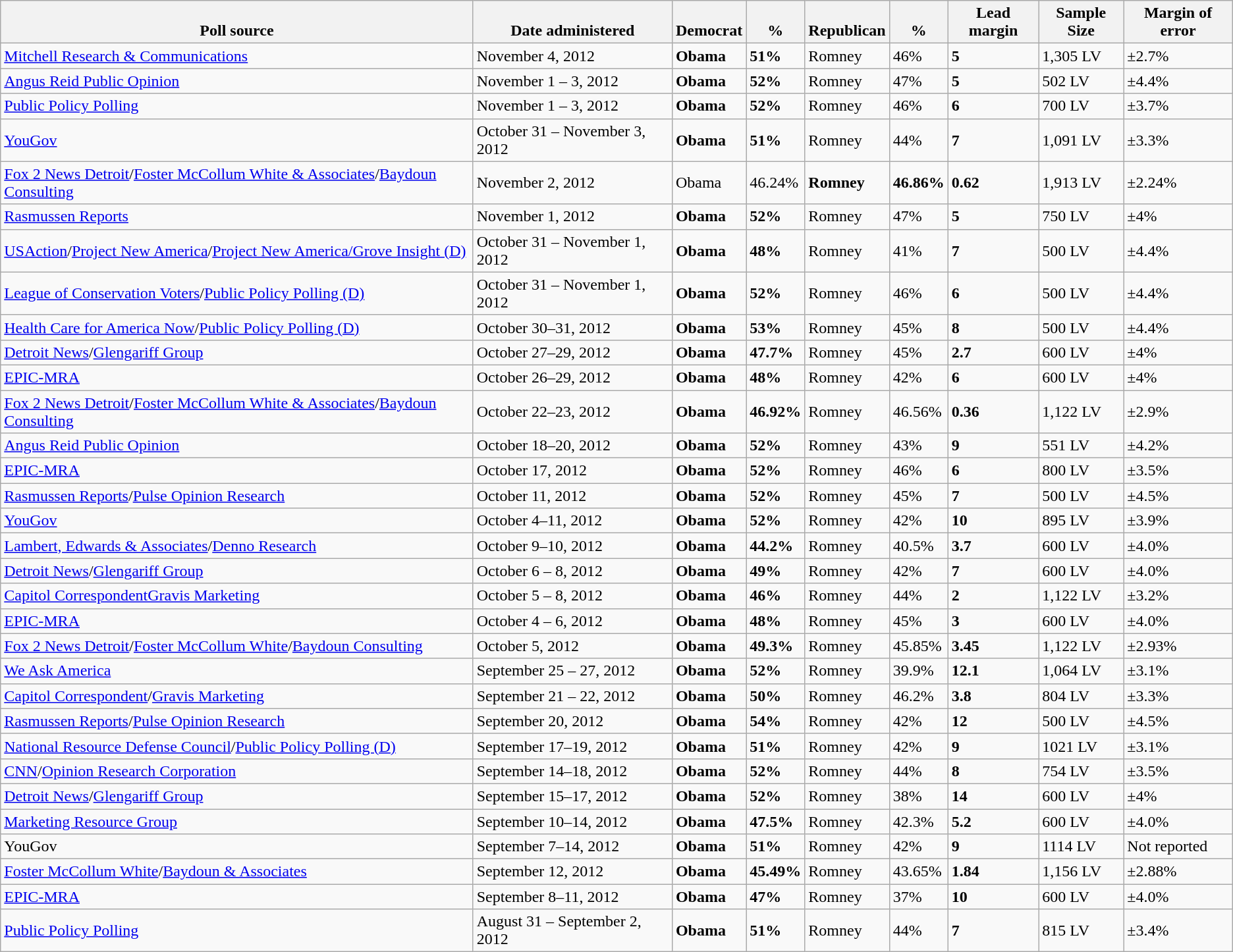<table class="wikitable">
<tr valign=bottom>
<th>Poll source</th>
<th>Date administered</th>
<th>Democrat</th>
<th>%</th>
<th>Republican</th>
<th>%</th>
<th>Lead margin</th>
<th>Sample Size</th>
<th>Margin of error</th>
</tr>
<tr>
<td><a href='#'>Mitchell Research & Communications</a></td>
<td>November 4, 2012</td>
<td><strong>Obama</strong></td>
<td><strong>51%</strong></td>
<td>Romney</td>
<td>46%</td>
<td><strong>5</strong></td>
<td>1,305 LV</td>
<td>±2.7%</td>
</tr>
<tr>
<td><a href='#'>Angus Reid Public Opinion</a></td>
<td>November 1 – 3, 2012</td>
<td><strong>Obama</strong></td>
<td><strong>52%</strong></td>
<td>Romney</td>
<td>47%</td>
<td><strong>5</strong></td>
<td>502 LV</td>
<td>±4.4%</td>
</tr>
<tr>
<td><a href='#'>Public Policy Polling</a></td>
<td>November 1 – 3, 2012</td>
<td><strong>Obama</strong></td>
<td><strong>52%</strong></td>
<td>Romney</td>
<td>46%</td>
<td><strong>6</strong></td>
<td>700 LV</td>
<td>±3.7%</td>
</tr>
<tr>
<td><a href='#'>YouGov</a></td>
<td>October 31 – November 3, 2012</td>
<td><strong>Obama</strong></td>
<td><strong>51%</strong></td>
<td>Romney</td>
<td>44%</td>
<td><strong>7</strong></td>
<td>1,091 LV</td>
<td>±3.3%</td>
</tr>
<tr>
<td><a href='#'>Fox 2 News Detroit</a>/<a href='#'>Foster McCollum White & Associates</a>/<a href='#'>Baydoun Consulting</a></td>
<td>November 2, 2012</td>
<td>Obama</td>
<td>46.24%</td>
<td><strong>Romney</strong></td>
<td><strong>46.86%</strong></td>
<td><strong>0.62</strong></td>
<td>1,913 LV</td>
<td>±2.24%</td>
</tr>
<tr>
<td><a href='#'>Rasmussen Reports</a></td>
<td>November 1, 2012</td>
<td><strong>Obama</strong></td>
<td><strong>52%</strong></td>
<td>Romney</td>
<td>47%</td>
<td><strong>5</strong></td>
<td>750 LV</td>
<td>±4%</td>
</tr>
<tr>
<td><a href='#'>USAction</a>/<a href='#'>Project New America</a>/<a href='#'>Project New America/Grove Insight (D)</a></td>
<td>October 31 – November 1, 2012</td>
<td><strong>Obama</strong></td>
<td><strong>48%</strong></td>
<td>Romney</td>
<td>41%</td>
<td><strong>7</strong></td>
<td>500 LV</td>
<td>±4.4%</td>
</tr>
<tr>
<td><a href='#'>League of Conservation Voters</a>/<a href='#'>Public Policy Polling (D)</a></td>
<td>October 31 – November 1, 2012</td>
<td><strong>Obama</strong></td>
<td><strong>52%</strong></td>
<td>Romney</td>
<td>46%</td>
<td><strong>6</strong></td>
<td>500 LV</td>
<td>±4.4%</td>
</tr>
<tr>
<td><a href='#'>Health Care for America Now</a>/<a href='#'>Public Policy Polling (D)</a></td>
<td>October 30–31, 2012</td>
<td><strong>Obama</strong></td>
<td><strong>53%</strong></td>
<td>Romney</td>
<td>45%</td>
<td><strong>8</strong></td>
<td>500 LV</td>
<td>±4.4%</td>
</tr>
<tr>
<td><a href='#'>Detroit News</a>/<a href='#'>Glengariff Group</a></td>
<td>October 27–29, 2012</td>
<td><strong>Obama</strong></td>
<td><strong>47.7%</strong></td>
<td>Romney</td>
<td>45%</td>
<td><strong>2.7</strong></td>
<td>600 LV</td>
<td>±4%</td>
</tr>
<tr>
<td><a href='#'>EPIC-MRA</a></td>
<td>October 26–29, 2012</td>
<td><strong>Obama</strong></td>
<td><strong>48%</strong></td>
<td>Romney</td>
<td>42%</td>
<td><strong>6</strong></td>
<td>600 LV</td>
<td>±4%</td>
</tr>
<tr>
<td><a href='#'>Fox 2 News Detroit</a>/<a href='#'>Foster McCollum White & Associates</a>/<a href='#'>Baydoun Consulting</a></td>
<td>October 22–23, 2012</td>
<td><strong>Obama</strong></td>
<td><strong>46.92%</strong></td>
<td>Romney</td>
<td>46.56%</td>
<td><strong>0.36</strong></td>
<td>1,122 LV</td>
<td>±2.9%</td>
</tr>
<tr>
<td><a href='#'>Angus Reid Public Opinion</a></td>
<td>October 18–20, 2012</td>
<td><strong>Obama</strong></td>
<td><strong>52%</strong></td>
<td>Romney</td>
<td>43%</td>
<td><strong>9</strong></td>
<td>551 LV</td>
<td>±4.2%</td>
</tr>
<tr>
<td><a href='#'>EPIC-MRA</a></td>
<td>October 17, 2012</td>
<td><strong>Obama</strong></td>
<td><strong>52%</strong></td>
<td>Romney</td>
<td>46%</td>
<td><strong>6</strong></td>
<td>800 LV</td>
<td>±3.5%</td>
</tr>
<tr>
<td><a href='#'>Rasmussen Reports</a>/<a href='#'>Pulse Opinion Research</a></td>
<td>October 11, 2012</td>
<td><strong>Obama</strong></td>
<td><strong>52%</strong></td>
<td>Romney</td>
<td>45%</td>
<td><strong>7</strong></td>
<td>500 LV</td>
<td>±4.5%</td>
</tr>
<tr>
<td><a href='#'>YouGov</a></td>
<td>October 4–11, 2012</td>
<td><strong>Obama</strong></td>
<td><strong>52%</strong></td>
<td>Romney</td>
<td>42%</td>
<td><strong>10</strong></td>
<td>895 LV</td>
<td>±3.9%</td>
</tr>
<tr>
<td><a href='#'>Lambert, Edwards & Associates</a>/<a href='#'>Denno Research</a></td>
<td>October 9–10, 2012</td>
<td><strong>Obama</strong></td>
<td><strong>44.2%</strong></td>
<td>Romney</td>
<td>40.5%</td>
<td><strong>3.7</strong></td>
<td>600 LV</td>
<td>±4.0%</td>
</tr>
<tr>
<td><a href='#'>Detroit News</a>/<a href='#'>Glengariff Group</a></td>
<td>October 6 – 8, 2012</td>
<td><strong>Obama</strong></td>
<td><strong>49%</strong></td>
<td>Romney</td>
<td>42%</td>
<td><strong>7</strong></td>
<td>600 LV</td>
<td>±4.0%</td>
</tr>
<tr>
<td><a href='#'>Capitol CorrespondentGravis Marketing</a></td>
<td>October 5 – 8, 2012</td>
<td><strong>Obama</strong></td>
<td><strong>46%</strong></td>
<td>Romney</td>
<td>44%</td>
<td><strong>2</strong></td>
<td>1,122 LV</td>
<td>±3.2%</td>
</tr>
<tr>
<td><a href='#'>EPIC-MRA</a></td>
<td>October 4 – 6, 2012</td>
<td><strong>Obama</strong></td>
<td><strong>48%</strong></td>
<td>Romney</td>
<td>45%</td>
<td><strong>3</strong></td>
<td>600 LV</td>
<td>±4.0%</td>
</tr>
<tr>
<td><a href='#'>Fox 2 News Detroit</a>/<a href='#'>Foster McCollum White</a>/<a href='#'>Baydoun Consulting</a></td>
<td>October 5, 2012</td>
<td><strong>Obama</strong></td>
<td><strong>49.3%</strong></td>
<td>Romney</td>
<td>45.85%</td>
<td><strong>3.45</strong></td>
<td>1,122 LV</td>
<td>±2.93%</td>
</tr>
<tr>
<td><a href='#'>We Ask America</a></td>
<td>September 25 – 27, 2012</td>
<td><strong>Obama</strong></td>
<td><strong>52%</strong></td>
<td>Romney</td>
<td>39.9%</td>
<td><strong>12.1</strong></td>
<td>1,064 LV</td>
<td>±3.1%</td>
</tr>
<tr>
<td><a href='#'>Capitol Correspondent</a>/<a href='#'>Gravis Marketing</a></td>
<td>September 21 – 22, 2012</td>
<td><strong>Obama</strong></td>
<td><strong>50%</strong></td>
<td>Romney</td>
<td>46.2%</td>
<td><strong>3.8</strong></td>
<td>804 LV</td>
<td>±3.3%</td>
</tr>
<tr>
<td><a href='#'>Rasmussen Reports</a>/<a href='#'>Pulse Opinion Research</a></td>
<td>September 20, 2012</td>
<td><strong>Obama</strong></td>
<td><strong>54%</strong></td>
<td>Romney</td>
<td>42%</td>
<td><strong>12</strong></td>
<td>500 LV</td>
<td>±4.5%</td>
</tr>
<tr>
<td><a href='#'>National Resource Defense Council</a>/<a href='#'>Public Policy Polling (D)</a></td>
<td>September 17–19, 2012</td>
<td><strong>Obama</strong></td>
<td><strong>51%</strong></td>
<td>Romney</td>
<td>42%</td>
<td><strong>9</strong></td>
<td>1021 LV</td>
<td>±3.1%</td>
</tr>
<tr>
<td><a href='#'>CNN</a>/<a href='#'>Opinion Research Corporation</a></td>
<td>September 14–18, 2012</td>
<td><strong>Obama</strong></td>
<td><strong>52%</strong></td>
<td>Romney</td>
<td>44%</td>
<td><strong>8</strong></td>
<td>754 LV</td>
<td>±3.5%</td>
</tr>
<tr>
<td><a href='#'>Detroit News</a>/<a href='#'>Glengariff Group</a></td>
<td>September 15–17, 2012</td>
<td><strong>Obama</strong></td>
<td><strong>52%</strong></td>
<td>Romney</td>
<td>38%</td>
<td><strong>14</strong></td>
<td>600 LV</td>
<td>±4%</td>
</tr>
<tr>
<td><a href='#'>Marketing Resource Group</a></td>
<td>September 10–14, 2012</td>
<td><strong>Obama</strong></td>
<td><strong>47.5%</strong></td>
<td>Romney</td>
<td>42.3%</td>
<td><strong>5.2</strong></td>
<td>600 LV</td>
<td>±4.0%</td>
</tr>
<tr>
<td>YouGov</td>
<td>September 7–14, 2012</td>
<td><strong>Obama</strong></td>
<td><strong>51%</strong></td>
<td>Romney</td>
<td>42%</td>
<td><strong>9</strong></td>
<td>1114 LV</td>
<td>Not reported</td>
</tr>
<tr>
<td><a href='#'>Foster McCollum White</a>/<a href='#'>Baydoun & Associates</a></td>
<td>September 12, 2012</td>
<td><strong>Obama</strong></td>
<td><strong>45.49%</strong></td>
<td>Romney</td>
<td>43.65%</td>
<td><strong>1.84</strong></td>
<td>1,156 LV</td>
<td>±2.88%</td>
</tr>
<tr>
<td><a href='#'>EPIC-MRA</a></td>
<td>September 8–11, 2012</td>
<td><strong>Obama</strong></td>
<td><strong>47%</strong></td>
<td>Romney</td>
<td>37%</td>
<td><strong>10</strong></td>
<td>600 LV</td>
<td>±4.0%</td>
</tr>
<tr>
<td><a href='#'>Public Policy Polling</a></td>
<td>August 31 – September 2, 2012</td>
<td><strong>Obama</strong></td>
<td><strong>51%</strong></td>
<td>Romney</td>
<td>44%</td>
<td><strong>7</strong></td>
<td>815 LV</td>
<td>±3.4%</td>
</tr>
</table>
